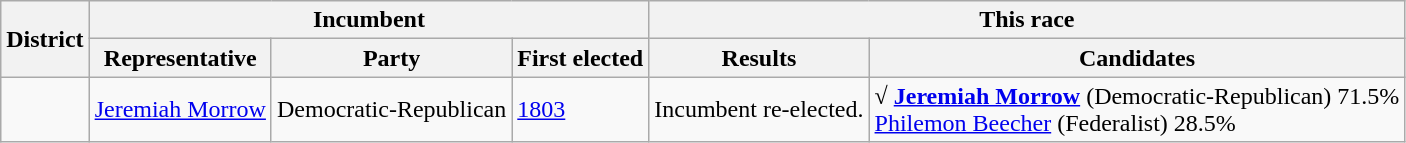<table class=wikitable>
<tr>
<th rowspan=2>District</th>
<th colspan=3>Incumbent</th>
<th colspan=2>This race</th>
</tr>
<tr>
<th>Representative</th>
<th>Party</th>
<th>First elected</th>
<th>Results</th>
<th>Candidates</th>
</tr>
<tr>
<td></td>
<td><a href='#'>Jeremiah Morrow</a></td>
<td>Democratic-Republican</td>
<td><a href='#'>1803</a></td>
<td>Incumbent re-elected.</td>
<td nowrap><strong>√ <a href='#'>Jeremiah Morrow</a></strong> (Democratic-Republican) 71.5%<br><a href='#'>Philemon Beecher</a> (Federalist) 28.5%</td>
</tr>
</table>
